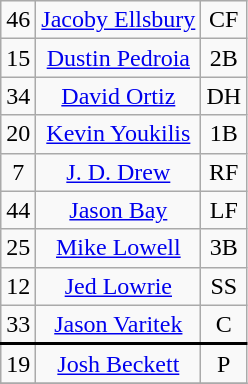<table class="wikitable plainrowheaders" style="text-align:center;">
<tr>
<td>46</td>
<td><a href='#'>Jacoby Ellsbury</a></td>
<td>CF</td>
</tr>
<tr>
<td>15</td>
<td><a href='#'>Dustin Pedroia</a></td>
<td>2B</td>
</tr>
<tr>
<td>34</td>
<td><a href='#'>David Ortiz</a></td>
<td>DH</td>
</tr>
<tr>
<td>20</td>
<td><a href='#'>Kevin Youkilis</a></td>
<td>1B</td>
</tr>
<tr>
<td>7</td>
<td><a href='#'>J. D. Drew</a></td>
<td>RF</td>
</tr>
<tr>
<td>44</td>
<td><a href='#'>Jason Bay</a></td>
<td>LF</td>
</tr>
<tr>
<td>25</td>
<td><a href='#'>Mike Lowell</a></td>
<td>3B</td>
</tr>
<tr>
<td>12</td>
<td><a href='#'>Jed Lowrie</a></td>
<td>SS</td>
</tr>
<tr style="border-bottom:2px solid black">
<td>33</td>
<td><a href='#'>Jason Varitek</a></td>
<td>C</td>
</tr>
<tr>
<td>19</td>
<td><a href='#'>Josh Beckett</a></td>
<td>P</td>
</tr>
<tr>
</tr>
</table>
